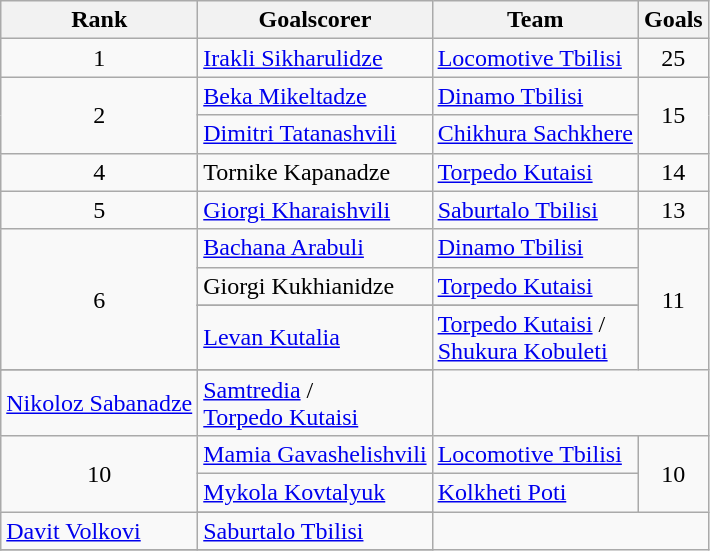<table class="wikitable">
<tr>
<th>Rank</th>
<th>Goalscorer</th>
<th>Team</th>
<th>Goals</th>
</tr>
<tr>
<td align="center">1</td>
<td> <a href='#'>Irakli Sikharulidze</a></td>
<td><a href='#'>Locomotive Tbilisi</a></td>
<td align="center">25</td>
</tr>
<tr>
<td rowspan="2" align="center">2</td>
<td> <a href='#'>Beka Mikeltadze</a></td>
<td><a href='#'>Dinamo Tbilisi</a></td>
<td rowspan="2" align="center">15</td>
</tr>
<tr>
<td> <a href='#'>Dimitri Tatanashvili</a></td>
<td><a href='#'>Chikhura Sachkhere</a></td>
</tr>
<tr>
<td align="center">4</td>
<td> Tornike Kapanadze</td>
<td><a href='#'>Torpedo Kutaisi</a></td>
<td align="center">14</td>
</tr>
<tr>
<td align="center">5</td>
<td> <a href='#'>Giorgi Kharaishvili</a></td>
<td><a href='#'>Saburtalo Tbilisi</a></td>
<td align="center">13</td>
</tr>
<tr>
<td rowspan="4" align="center">6</td>
<td> <a href='#'>Bachana Arabuli</a></td>
<td><a href='#'>Dinamo Tbilisi</a></td>
<td rowspan="4" align="center">11</td>
</tr>
<tr>
<td> Giorgi Kukhianidze</td>
<td><a href='#'>Torpedo Kutaisi</a></td>
</tr>
<tr>
</tr>
<tr>
<td> <a href='#'>Levan Kutalia</a></td>
<td><a href='#'>Torpedo Kutaisi</a> /<br><a href='#'>Shukura Kobuleti</a></td>
</tr>
<tr>
</tr>
<tr>
<td> <a href='#'>Nikoloz Sabanadze</a></td>
<td><a href='#'>Samtredia</a> /<br><a href='#'>Torpedo Kutaisi</a></td>
</tr>
<tr>
<td rowspan="3" align="center">10</td>
<td> <a href='#'>Mamia Gavashelishvili</a></td>
<td><a href='#'>Locomotive Tbilisi</a></td>
<td rowspan="3" align="center">10</td>
</tr>
<tr>
<td> <a href='#'>Mykola Kovtalyuk</a></td>
<td><a href='#'>Kolkheti Poti</a></td>
</tr>
<tr>
</tr>
<tr>
<td> <a href='#'>Davit Volkovi</a></td>
<td><a href='#'>Saburtalo Tbilisi</a></td>
</tr>
<tr>
</tr>
</table>
